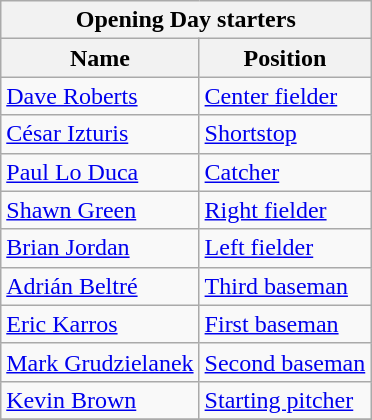<table class="wikitable" style="text-align:left">
<tr>
<th colspan="2">Opening Day starters</th>
</tr>
<tr>
<th>Name</th>
<th>Position</th>
</tr>
<tr>
<td><a href='#'>Dave Roberts</a></td>
<td><a href='#'>Center fielder</a></td>
</tr>
<tr>
<td><a href='#'>César Izturis</a></td>
<td><a href='#'>Shortstop</a></td>
</tr>
<tr>
<td><a href='#'>Paul Lo Duca</a></td>
<td><a href='#'>Catcher</a></td>
</tr>
<tr>
<td><a href='#'>Shawn Green</a></td>
<td><a href='#'>Right fielder</a></td>
</tr>
<tr>
<td><a href='#'>Brian Jordan</a></td>
<td><a href='#'>Left fielder</a></td>
</tr>
<tr>
<td><a href='#'>Adrián Beltré</a></td>
<td><a href='#'>Third baseman</a></td>
</tr>
<tr>
<td><a href='#'>Eric Karros</a></td>
<td><a href='#'>First baseman</a></td>
</tr>
<tr>
<td><a href='#'>Mark Grudzielanek</a></td>
<td><a href='#'>Second baseman</a></td>
</tr>
<tr>
<td><a href='#'>Kevin Brown</a></td>
<td><a href='#'>Starting pitcher</a></td>
</tr>
<tr>
</tr>
</table>
